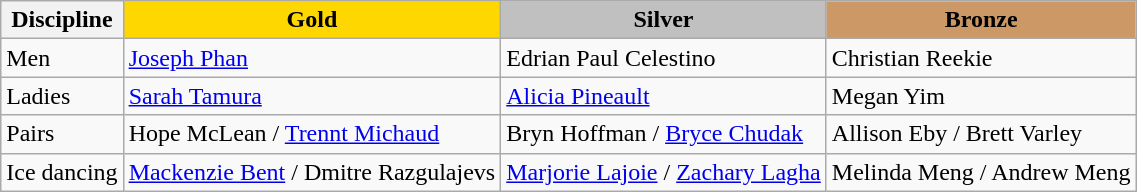<table class="wikitable">
<tr>
<th>Discipline</th>
<td align=center bgcolor=gold><strong>Gold</strong></td>
<td align=center bgcolor=silver><strong>Silver</strong></td>
<td align=center bgcolor=cc9966><strong>Bronze</strong></td>
</tr>
<tr>
<td>Men</td>
<td><a href='#'>Joseph Phan</a></td>
<td>Edrian Paul Celestino</td>
<td>Christian Reekie</td>
</tr>
<tr>
<td>Ladies</td>
<td><a href='#'>Sarah Tamura</a></td>
<td><a href='#'>Alicia Pineault</a></td>
<td>Megan Yim</td>
</tr>
<tr>
<td>Pairs</td>
<td>Hope McLean / <a href='#'>Trennt Michaud</a></td>
<td>Bryn Hoffman / <a href='#'>Bryce Chudak</a></td>
<td>Allison Eby / Brett Varley</td>
</tr>
<tr>
<td>Ice dancing</td>
<td><a href='#'>Mackenzie Bent</a> / Dmitre Razgulajevs</td>
<td><a href='#'>Marjorie Lajoie</a> / <a href='#'>Zachary Lagha</a></td>
<td>Melinda Meng / Andrew Meng</td>
</tr>
</table>
